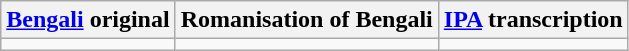<table class="wikitable">
<tr>
<th><a href='#'>Bengali</a> original</th>
<th>Romanisation of Bengali</th>
<th><a href='#'>IPA</a> transcription</th>
</tr>
<tr style="vertical-align:top; white-space:nowrap;">
<td></td>
<td></td>
<td></td>
</tr>
</table>
